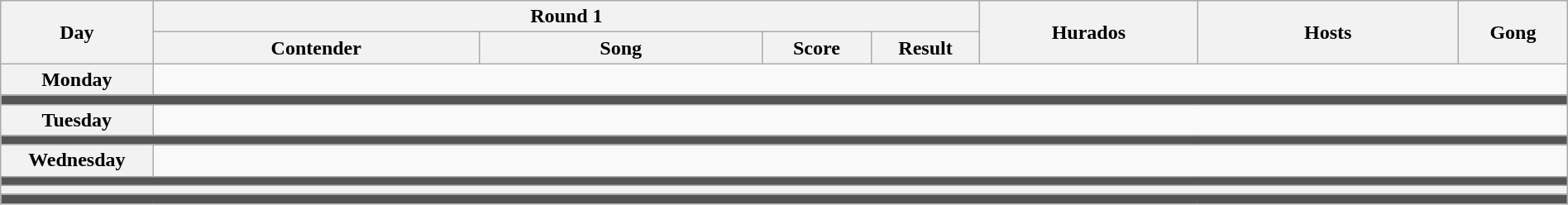<table class="wikitable mw-collapsible mw-collapsed" style="text-align:center; width:100%;">
<tr>
<th rowspan="2" width="07%">Day</th>
<th colspan="5">Round 1</th>
<th rowspan="2" width="10%">Hurados</th>
<th rowspan="2" width="12%">Hosts</th>
<th rowspan="2" width="05%">Gong</th>
</tr>
<tr>
<th width="15%"  colspan=2>Contender</th>
<th width="13%">Song</th>
<th width="05%">Score</th>
<th width="05%">Result</th>
</tr>
<tr>
<th rowspan="1">Monday<br><small></small></th>
<td colspan="12"></td>
</tr>
<tr>
<th colspan="10" style="background:#555;"></th>
</tr>
<tr>
<th rowspan="1">Tuesday<br><small></small></th>
<td colspan="12"></td>
</tr>
<tr>
<th colspan="10" style="background:#555;"></th>
</tr>
<tr>
<th rowspan="1">Wednesday<br><small></small></th>
<td colspan="10"></td>
</tr>
<tr>
<th colspan="10" style="background:#555;"></th>
</tr>
<tr>
<th colspan="12"><small></small></th>
</tr>
<tr>
</tr>
<tr>
<th colspan="10" style="background:#555;"></th>
</tr>
</table>
